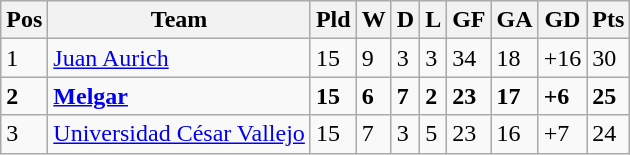<table class="wikitable">
<tr>
<th><abbr>Pos</abbr></th>
<th>Team</th>
<th><abbr>Pld</abbr></th>
<th><abbr>W</abbr></th>
<th><abbr>D</abbr></th>
<th><abbr>L</abbr></th>
<th><abbr>GF</abbr></th>
<th><abbr>GA</abbr></th>
<th><abbr>GD</abbr></th>
<th><abbr>Pts</abbr></th>
</tr>
<tr>
<td>1</td>
<td><a href='#'>Juan Aurich</a></td>
<td>15</td>
<td>9</td>
<td>3</td>
<td>3</td>
<td>34</td>
<td>18</td>
<td>+16</td>
<td>30</td>
</tr>
<tr>
<td><strong>2</strong></td>
<td><a href='#'><strong>Melgar</strong></a></td>
<td><strong>15</strong></td>
<td><strong>6</strong></td>
<td><strong>7</strong></td>
<td><strong>2</strong></td>
<td><strong>23</strong></td>
<td><strong>17</strong></td>
<td><strong>+6</strong></td>
<td><strong>25</strong></td>
</tr>
<tr>
<td>3</td>
<td><a href='#'>Universidad César Vallejo</a></td>
<td>15</td>
<td>7</td>
<td>3</td>
<td>5</td>
<td>23</td>
<td>16</td>
<td>+7</td>
<td>24</td>
</tr>
</table>
